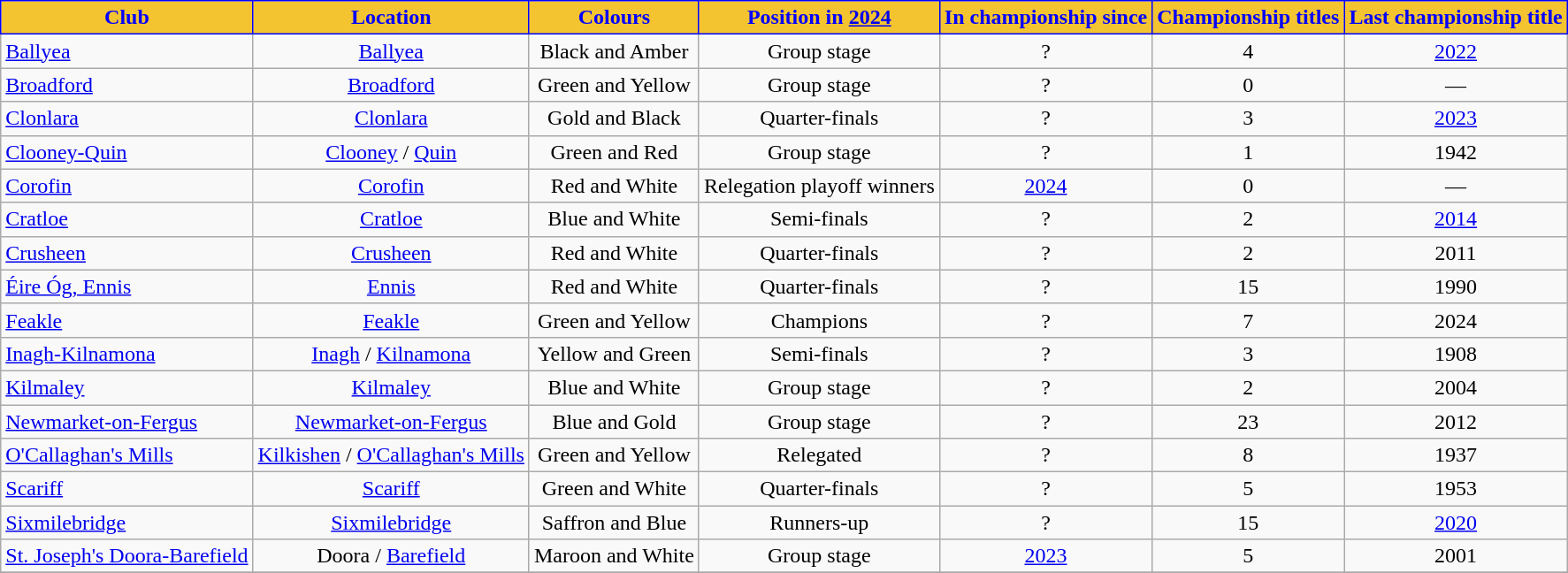<table class="wikitable sortable" style="text-align:center;">
<tr>
<th style="background:#F4C430;color:blue;border:1px solid blue ">Club</th>
<th style="background:#F4C430;color:blue;border:1px solid blue ">Location</th>
<th style="background:#F4C430;color:blue;border:1px solid blue ">Colours</th>
<th style="background:#F4C430;color:blue;border:1px solid blue ">Position in <a href='#'>2024</a></th>
<th style="background:#F4C430;color:blue;border:1px solid blue ">In championship since</th>
<th style="background:#F4C430;color:blue;border:1px solid blue ">Championship titles</th>
<th style="background:#F4C430;color:blue;border:1px solid blue ">Last championship title</th>
</tr>
<tr>
<td style="text-align:left;"> <a href='#'>Ballyea</a></td>
<td><a href='#'>Ballyea</a></td>
<td>Black and Amber</td>
<td>Group stage</td>
<td>?</td>
<td align="center">4</td>
<td align="center"><a href='#'>2022</a></td>
</tr>
<tr>
<td style="text-align:left;"> <a href='#'>Broadford</a></td>
<td><a href='#'>Broadford</a></td>
<td>Green and Yellow</td>
<td>Group stage</td>
<td>?</td>
<td align="center">0</td>
<td align="center">—</td>
</tr>
<tr>
<td style="text-align:left;"> <a href='#'>Clonlara</a></td>
<td><a href='#'>Clonlara</a></td>
<td>Gold and Black</td>
<td>Quarter-finals</td>
<td>?</td>
<td align="center">3</td>
<td align="center"><a href='#'>2023</a></td>
</tr>
<tr>
<td style="text-align:left;"> <a href='#'>Clooney-Quin</a></td>
<td><a href='#'>Clooney</a> / <a href='#'>Quin</a></td>
<td>Green and Red</td>
<td>Group stage</td>
<td>?</td>
<td align="center">1</td>
<td align="center">1942</td>
</tr>
<tr>
<td style="text-align:left;"> <a href='#'>Corofin</a></td>
<td><a href='#'>Corofin</a></td>
<td>Red and White</td>
<td>Relegation playoff winners</td>
<td><a href='#'>2024</a></td>
<td align="center">0</td>
<td align="center">—</td>
</tr>
<tr>
<td style="text-align:left;"> <a href='#'>Cratloe</a></td>
<td><a href='#'>Cratloe</a></td>
<td>Blue and White</td>
<td>Semi-finals</td>
<td>?</td>
<td align="center">2</td>
<td align="center"><a href='#'>2014</a></td>
</tr>
<tr>
<td style="text-align:left;"> <a href='#'>Crusheen</a></td>
<td><a href='#'>Crusheen</a></td>
<td>Red and White</td>
<td>Quarter-finals</td>
<td>?</td>
<td align="center">2</td>
<td align="center">2011</td>
</tr>
<tr>
<td style="text-align:left;"> <a href='#'>Éire Óg, Ennis</a></td>
<td><a href='#'>Ennis</a></td>
<td>Red and White</td>
<td>Quarter-finals</td>
<td>?</td>
<td align="center">15</td>
<td align="center">1990</td>
</tr>
<tr>
<td style="text-align:left;"> <a href='#'>Feakle</a></td>
<td><a href='#'>Feakle</a></td>
<td>Green and Yellow</td>
<td>Champions</td>
<td>?</td>
<td align="center">7</td>
<td align="center">2024</td>
</tr>
<tr>
<td style="text-align:left;"> <a href='#'>Inagh-Kilnamona</a></td>
<td><a href='#'>Inagh</a> / <a href='#'>Kilnamona</a></td>
<td>Yellow and Green</td>
<td>Semi-finals</td>
<td>?</td>
<td align="center">3</td>
<td align="center">1908</td>
</tr>
<tr>
<td style="text-align:left;"> <a href='#'>Kilmaley</a></td>
<td><a href='#'>Kilmaley</a></td>
<td>Blue and White</td>
<td>Group stage</td>
<td>?</td>
<td align="center">2</td>
<td align="center">2004</td>
</tr>
<tr>
<td style="text-align:left;"> <a href='#'>Newmarket-on-Fergus</a></td>
<td><a href='#'>Newmarket-on-Fergus</a></td>
<td>Blue and Gold</td>
<td>Group stage</td>
<td>?</td>
<td align="center">23</td>
<td align="center">2012</td>
</tr>
<tr>
<td style="text-align:left;"> <a href='#'>O'Callaghan's Mills</a></td>
<td><a href='#'>Kilkishen</a> / <a href='#'>O'Callaghan's Mills</a></td>
<td>Green and Yellow</td>
<td>Relegated</td>
<td>?</td>
<td align="center">8</td>
<td align="center">1937</td>
</tr>
<tr>
<td style="text-align:left;"> <a href='#'>Scariff</a></td>
<td><a href='#'>Scariff</a></td>
<td>Green and White</td>
<td>Quarter-finals</td>
<td>?</td>
<td align="center">5</td>
<td align="center">1953</td>
</tr>
<tr>
<td style="text-align:left;"> <a href='#'>Sixmilebridge</a></td>
<td><a href='#'>Sixmilebridge</a></td>
<td>Saffron and Blue</td>
<td>Runners-up</td>
<td>?</td>
<td align="center">15</td>
<td align="center"><a href='#'>2020</a></td>
</tr>
<tr>
<td style="text-align:left;"> <a href='#'>St. Joseph's Doora-Barefield</a></td>
<td>Doora / <a href='#'>Barefield</a></td>
<td>Maroon and White</td>
<td>Group stage</td>
<td><a href='#'>2023</a></td>
<td align="center">5</td>
<td align="center">2001</td>
</tr>
<tr>
</tr>
</table>
